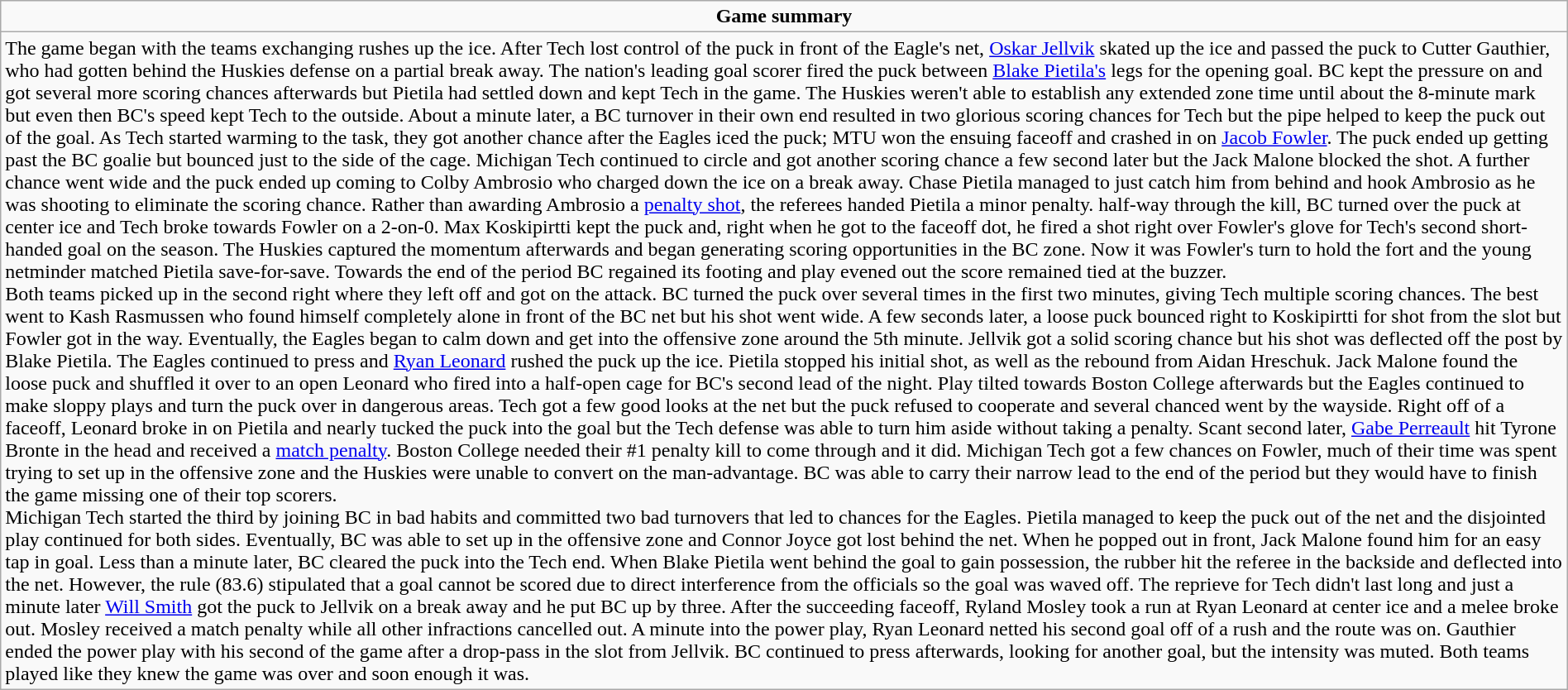<table role="presentation" class="wikitable mw-collapsible autocollapse" width=100%>
<tr>
<td align=center><strong>Game summary</strong></td>
</tr>
<tr>
<td>The game began with the teams exchanging rushes up the ice. After Tech lost control of the puck in front of the Eagle's net, <a href='#'>Oskar Jellvik</a> skated up the ice and passed the puck to Cutter Gauthier, who had gotten behind the Huskies defense on a partial break away. The nation's leading goal scorer fired the puck between <a href='#'>Blake Pietila's</a> legs for the opening goal. BC kept the pressure on and got several more scoring chances afterwards but Pietila had settled down and kept Tech in the game. The Huskies weren't able to establish any extended zone time until about the 8-minute mark but even then BC's speed kept Tech to the outside. About a minute later, a BC turnover in their own end resulted in two glorious scoring chances for Tech but the pipe helped to keep the puck out of the goal. As Tech started warming to the task, they got another chance after the Eagles iced the puck; MTU won the ensuing faceoff and crashed in on <a href='#'>Jacob Fowler</a>. The puck ended up getting past the BC goalie but bounced just to the side of the cage. Michigan Tech continued to circle and got another scoring chance a few second later but the Jack Malone blocked the shot. A further chance went wide and the puck ended up coming to Colby Ambrosio who charged down the ice on a break away. Chase Pietila managed to just catch him from behind and hook Ambrosio as he was shooting to eliminate the scoring chance. Rather than awarding Ambrosio a <a href='#'>penalty shot</a>, the referees handed Pietila a minor penalty. half-way through the kill, BC turned over the puck at center ice and Tech broke towards Fowler on a 2-on-0. Max Koskipirtti kept the puck and, right when he got to the faceoff dot, he fired a shot right over Fowler's glove for Tech's second short-handed goal on the season. The Huskies captured the momentum afterwards and began generating scoring opportunities in the BC zone. Now it was Fowler's turn to hold the fort and the young netminder matched Pietila save-for-save. Towards the end of the period BC regained its footing and play evened out the score remained tied at the buzzer.<br>Both teams picked up in the second right where they left off and got on the attack. BC turned the puck over several times in the first two minutes, giving Tech multiple scoring chances. The best went to Kash Rasmussen who found himself completely alone in front of the BC net but his shot went wide. A few seconds later, a loose puck bounced right to Koskipirtti for shot from the slot but Fowler got in the way. Eventually, the Eagles began to calm down and get into the offensive zone around the 5th minute. Jellvik got a solid scoring chance but his shot was deflected off the post by Blake Pietila. The Eagles continued to press and <a href='#'>Ryan Leonard</a> rushed the puck up the ice. Pietila stopped his initial shot, as well as the rebound from Aidan Hreschuk. Jack Malone found the loose puck and shuffled it over to an open Leonard who fired into a half-open cage for BC's second lead of the night. Play tilted towards Boston College afterwards but the Eagles continued to make sloppy plays and turn the puck over in dangerous areas. Tech got a few good looks at the net but the puck refused to cooperate and several chanced went by the wayside. Right off of a faceoff, Leonard broke in on Pietila and nearly tucked the puck into the goal but the Tech defense was able to turn him aside without taking a penalty. Scant second later, <a href='#'>Gabe Perreault</a> hit Tyrone Bronte in the head and received a <a href='#'>match penalty</a>. Boston College needed their #1 penalty kill to come through and it did. Michigan Tech got a few chances on Fowler, much of their time was spent trying to set up in the offensive zone and the Huskies were unable to convert on the man-advantage. BC was able to carry their narrow lead to the end of the period but they would have to finish the game missing one of their top scorers.<br>Michigan Tech started the third by joining BC in bad habits and committed two bad turnovers that led to chances for the Eagles. Pietila managed to keep the puck out of the net and the disjointed play continued for both sides. Eventually, BC was able to set up in the offensive zone and Connor Joyce got lost behind the net. When he popped out in front, Jack Malone found him for an easy tap in goal. Less than a minute later, BC cleared the puck into the Tech end. When Blake Pietila went behind the goal to gain possession, the rubber hit the referee in the backside and deflected into the net. However, the rule (83.6) stipulated that a goal cannot be scored due to direct interference from the officials so the goal was waved off. The reprieve for Tech didn't last long and  just a minute later <a href='#'>Will Smith</a> got the puck to Jellvik on a break away and he put BC up by three. After the succeeding faceoff, Ryland Mosley took a run at Ryan Leonard at center ice and a melee broke out. Mosley received a match penalty while all other infractions cancelled out. A minute into the power play, Ryan Leonard netted his second goal off of a rush and the route was on. Gauthier ended the power play with his second of the game after a drop-pass in the slot from Jellvik. BC continued to press afterwards, looking for another goal, but the intensity was muted. Both teams played like they knew the game was over and soon enough it was.</td>
</tr>
</table>
